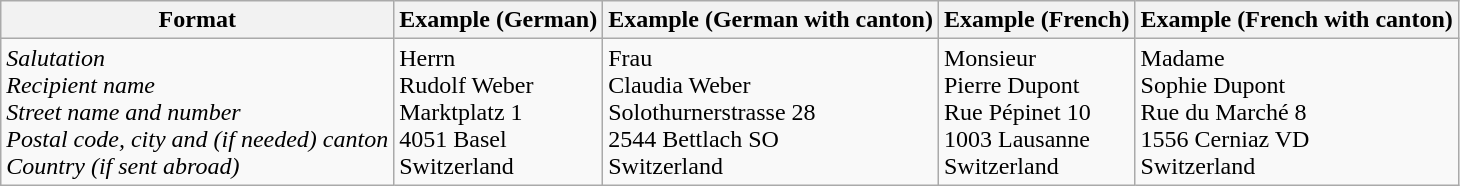<table class="wikitable">
<tr>
<th>Format</th>
<th>Example (German)</th>
<th>Example (German with canton)</th>
<th>Example (French)</th>
<th>Example (French with canton)</th>
</tr>
<tr>
<td><em>Salutation</em> <br><em>Recipient name</em> <br><em>Street name and number</em> <br><em>Postal code, city and (if needed) canton</em><br><em>Country (if sent abroad)</em></td>
<td>Herrn<br>Rudolf Weber<br>Marktplatz 1<br>4051 Basel<br>Switzerland</td>
<td>Frau<br>Claudia Weber<br>Solothurnerstrasse 28<br>2544 Bettlach SO<br>Switzerland</td>
<td>Monsieur<br>Pierre Dupont<br>Rue Pépinet 10<br>1003 Lausanne<br>Switzerland</td>
<td>Madame<br>Sophie Dupont<br>Rue du Marché 8<br>1556 Cerniaz VD<br>Switzerland</td>
</tr>
</table>
